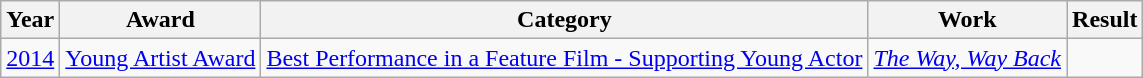<table class="wikitable sortable">
<tr>
<th>Year</th>
<th>Award</th>
<th>Category</th>
<th>Work</th>
<th>Result</th>
</tr>
<tr>
<td><a href='#'>2014</a></td>
<td><a href='#'>Young Artist Award</a></td>
<td><a href='#'>Best Performance in a Feature Film - Supporting Young Actor</a></td>
<td><em><a href='#'>The Way, Way Back</a></em></td>
<td></td>
</tr>
</table>
